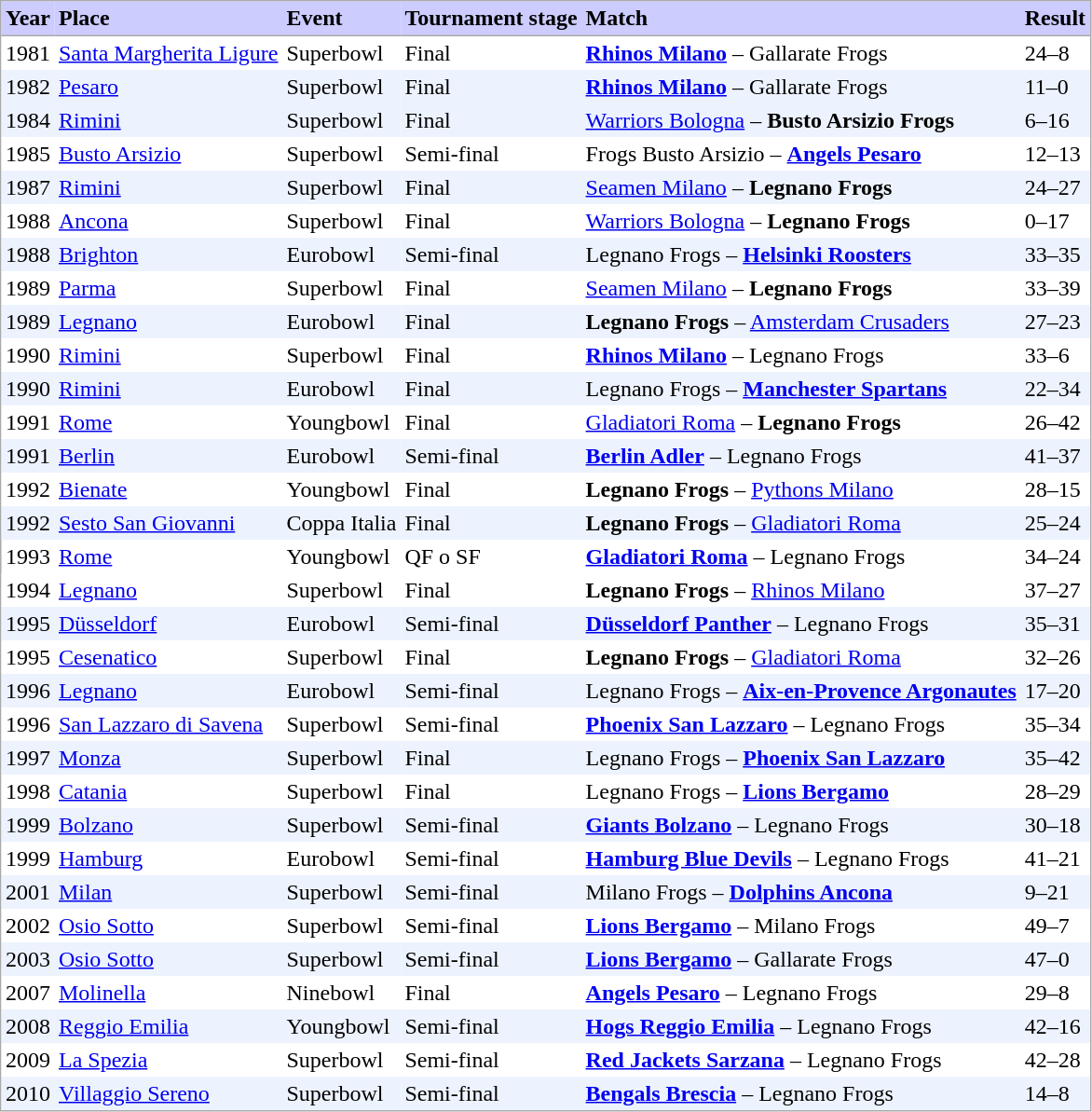<table border=0 cellspacing=0 cellpadding=3 style="border: 1px solid #aaaaaa;">
<tr bgcolor=#ccccff>
<td style="border-bottom: 1px solid #aaaaaa;"><strong>Year</strong></td>
<td style="border-bottom: 1px solid #aaaaaa;"><strong>Place</strong></td>
<td style="border-bottom: 1px solid #aaaaaa;"><strong>Event</strong></td>
<td style="border-bottom: 1px solid #aaaaaa;"><strong>Tournament stage</strong></td>
<td style="border-bottom: 1px solid #aaaaaa;"><strong>Match</strong></td>
<td style="border-bottom: 1px solid #aaaaaa;"><strong>Result</strong></td>
</tr>
<tr bgcolor=#ffffff>
<td>1981</td>
<td><a href='#'>Santa Margherita Ligure</a></td>
<td>Superbowl</td>
<td>Final</td>
<td><strong><a href='#'>Rhinos Milano</a></strong> – Gallarate Frogs</td>
<td>24–8</td>
</tr>
<tr bgcolor=#edf3fe>
<td>1982</td>
<td><a href='#'>Pesaro</a></td>
<td>Superbowl</td>
<td>Final</td>
<td><strong><a href='#'>Rhinos Milano</a></strong> – Gallarate Frogs</td>
<td>11–0</td>
</tr>
<tr bgcolor=#edf3fe>
<td>1984</td>
<td><a href='#'>Rimini</a></td>
<td>Superbowl</td>
<td>Final</td>
<td><a href='#'>Warriors Bologna</a> – <strong>Busto Arsizio Frogs</strong></td>
<td>6–16</td>
</tr>
<tr bgcolor=#ffffff>
<td>1985</td>
<td><a href='#'>Busto Arsizio</a></td>
<td>Superbowl</td>
<td>Semi-final</td>
<td>Frogs Busto Arsizio – <strong> <a href='#'>Angels Pesaro</a> </strong></td>
<td>12–13</td>
</tr>
<tr bgcolor=#edf3fe>
<td>1987</td>
<td><a href='#'>Rimini</a></td>
<td>Superbowl</td>
<td>Final</td>
<td><a href='#'>Seamen Milano</a> – <strong>Legnano Frogs</strong></td>
<td>24–27</td>
</tr>
<tr bgcolor=#ffffff>
<td>1988</td>
<td><a href='#'>Ancona</a></td>
<td>Superbowl</td>
<td>Final</td>
<td><a href='#'>Warriors Bologna</a> – <strong>Legnano Frogs</strong></td>
<td>0–17</td>
</tr>
<tr bgcolor=#edf3fe>
<td>1988</td>
<td><a href='#'>Brighton</a></td>
<td>Eurobowl</td>
<td>Semi-final</td>
<td>Legnano Frogs – <strong><a href='#'>Helsinki Roosters</a></strong></td>
<td>33–35</td>
</tr>
<tr bgcolor=#ffffff>
<td>1989</td>
<td><a href='#'>Parma</a></td>
<td>Superbowl</td>
<td>Final</td>
<td><a href='#'>Seamen Milano</a> – <strong>Legnano Frogs</strong></td>
<td>33–39</td>
</tr>
<tr bgcolor=#edf3fe>
<td>1989</td>
<td><a href='#'>Legnano</a></td>
<td>Eurobowl</td>
<td>Final</td>
<td><strong>Legnano Frogs</strong> – <a href='#'>Amsterdam Crusaders</a></td>
<td>27–23</td>
</tr>
<tr bgcolor=#ffffff>
<td>1990</td>
<td><a href='#'>Rimini</a></td>
<td>Superbowl</td>
<td>Final</td>
<td><strong><a href='#'>Rhinos Milano</a></strong> – Legnano Frogs</td>
<td>33–6</td>
</tr>
<tr bgcolor=#edf3fe>
<td>1990</td>
<td><a href='#'>Rimini</a></td>
<td>Eurobowl</td>
<td>Final</td>
<td>Legnano Frogs – <strong><a href='#'>Manchester Spartans</a></strong></td>
<td>22–34</td>
</tr>
<tr bgcolor=#ffffff>
<td>1991</td>
<td><a href='#'>Rome</a></td>
<td>Youngbowl</td>
<td>Final</td>
<td><a href='#'>Gladiatori Roma</a> – <strong>Legnano Frogs</strong></td>
<td>26–42</td>
</tr>
<tr bgcolor=#edf3fe>
<td>1991</td>
<td><a href='#'>Berlin</a></td>
<td>Eurobowl</td>
<td>Semi-final</td>
<td><strong><a href='#'>Berlin Adler</a></strong> – Legnano Frogs</td>
<td>41–37</td>
</tr>
<tr bgcolor=#ffffff>
<td>1992</td>
<td><a href='#'>Bienate</a></td>
<td>Youngbowl</td>
<td>Final</td>
<td><strong>Legnano Frogs</strong> – <a href='#'>Pythons Milano</a></td>
<td>28–15</td>
</tr>
<tr bgcolor=#edf3fe>
<td>1992</td>
<td><a href='#'>Sesto San Giovanni</a></td>
<td>Coppa Italia</td>
<td>Final</td>
<td><strong>Legnano Frogs</strong> – <a href='#'>Gladiatori Roma</a></td>
<td>25–24</td>
</tr>
<tr>
<td>1993</td>
<td><a href='#'>Rome</a></td>
<td>Youngbowl</td>
<td>QF o SF</td>
<td><strong><a href='#'>Gladiatori Roma</a></strong>  – Legnano Frogs</td>
<td>34–24</td>
</tr>
<tr bgcolor=#ffffff>
<td>1994</td>
<td><a href='#'>Legnano</a></td>
<td>Superbowl</td>
<td>Final</td>
<td><strong>Legnano Frogs</strong> – <a href='#'>Rhinos Milano</a></td>
<td>37–27</td>
</tr>
<tr bgcolor=#edf3fe>
<td>1995</td>
<td><a href='#'>Düsseldorf</a></td>
<td>Eurobowl</td>
<td>Semi-final</td>
<td><strong><a href='#'>Düsseldorf Panther</a></strong> – Legnano Frogs</td>
<td>35–31</td>
</tr>
<tr bgcolor=#ffffff>
<td>1995</td>
<td><a href='#'>Cesenatico</a></td>
<td>Superbowl</td>
<td>Final</td>
<td><strong>Legnano Frogs</strong> – <a href='#'>Gladiatori Roma</a></td>
<td>32–26</td>
</tr>
<tr bgcolor=#edf3fe>
<td>1996</td>
<td><a href='#'>Legnano</a></td>
<td>Eurobowl</td>
<td>Semi-final</td>
<td>Legnano Frogs – <strong><a href='#'>Aix-en-Provence Argonautes</a></strong></td>
<td>17–20</td>
</tr>
<tr bgcolor=#ffffff>
<td>1996</td>
<td><a href='#'>San Lazzaro di Savena</a></td>
<td>Superbowl</td>
<td>Semi-final</td>
<td><strong><a href='#'>Phoenix San Lazzaro</a></strong> –  Legnano Frogs</td>
<td>35–34</td>
</tr>
<tr bgcolor=#edf3fe>
<td>1997</td>
<td><a href='#'>Monza</a></td>
<td>Superbowl</td>
<td>Final</td>
<td>Legnano Frogs – <strong><a href='#'>Phoenix San Lazzaro</a></strong></td>
<td>35–42</td>
</tr>
<tr bgcolor=#ffffff>
<td>1998</td>
<td><a href='#'>Catania</a></td>
<td>Superbowl</td>
<td>Final</td>
<td>Legnano Frogs – <strong><a href='#'>Lions Bergamo</a></strong></td>
<td>28–29</td>
</tr>
<tr bgcolor=#edf3fe>
<td>1999</td>
<td><a href='#'>Bolzano</a></td>
<td>Superbowl</td>
<td>Semi-final</td>
<td><strong><a href='#'>Giants Bolzano</a></strong> – Legnano Frogs</td>
<td>30–18</td>
</tr>
<tr bgcolor=#ffffff>
<td>1999</td>
<td><a href='#'>Hamburg</a></td>
<td>Eurobowl</td>
<td>Semi-final</td>
<td><strong><a href='#'>Hamburg Blue Devils</a></strong> – Legnano Frogs</td>
<td>41–21</td>
</tr>
<tr bgcolor=#edf3fe>
<td>2001</td>
<td><a href='#'>Milan</a></td>
<td>Superbowl</td>
<td>Semi-final</td>
<td>Milano Frogs – <strong><a href='#'>Dolphins Ancona</a></strong></td>
<td>9–21</td>
</tr>
<tr bgcolor=#ffffff>
<td>2002</td>
<td><a href='#'>Osio Sotto</a></td>
<td>Superbowl</td>
<td>Semi-final</td>
<td><strong><a href='#'>Lions Bergamo</a></strong> – Milano Frogs</td>
<td>49–7</td>
</tr>
<tr bgcolor=#edf3fe>
<td>2003</td>
<td><a href='#'>Osio Sotto</a></td>
<td>Superbowl</td>
<td>Semi-final</td>
<td><strong><a href='#'>Lions Bergamo</a></strong> – Gallarate Frogs</td>
<td>47–0</td>
</tr>
<tr bgcolor=#ffffff>
<td>2007</td>
<td><a href='#'>Molinella</a></td>
<td>Ninebowl</td>
<td>Final</td>
<td><strong><a href='#'>Angels Pesaro</a></strong> – Legnano Frogs</td>
<td>29–8</td>
</tr>
<tr bgcolor=#edf3fe>
<td>2008</td>
<td><a href='#'>Reggio Emilia</a></td>
<td>Youngbowl</td>
<td>Semi-final</td>
<td><strong><a href='#'>Hogs Reggio Emilia</a></strong> – Legnano Frogs</td>
<td>42–16</td>
</tr>
<tr bgcolor=#ffffff>
<td>2009</td>
<td><a href='#'>La Spezia</a></td>
<td>Superbowl</td>
<td>Semi-final</td>
<td><strong><a href='#'>Red Jackets Sarzana</a></strong> – Legnano Frogs</td>
<td>42–28</td>
</tr>
<tr bgcolor=#edf3fe>
<td>2010</td>
<td><a href='#'>Villaggio Sereno</a></td>
<td>Superbowl</td>
<td>Semi-final</td>
<td><strong><a href='#'>Bengals Brescia</a></strong> – Legnano Frogs</td>
<td>14–8</td>
</tr>
</table>
